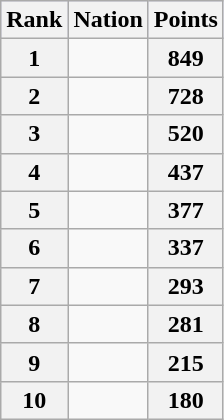<table class="wikitable">
<tr style="background:#ccccff;">
<th>Rank</th>
<th>Nation</th>
<th>Points</th>
</tr>
<tr>
<th>1</th>
<td></td>
<th>849</th>
</tr>
<tr>
<th>2</th>
<td></td>
<th>728</th>
</tr>
<tr>
<th>3</th>
<td></td>
<th>520</th>
</tr>
<tr>
<th>4</th>
<td></td>
<th>437</th>
</tr>
<tr>
<th>5</th>
<td></td>
<th>377</th>
</tr>
<tr>
<th>6</th>
<td></td>
<th>337</th>
</tr>
<tr>
<th>7</th>
<td></td>
<th>293</th>
</tr>
<tr>
<th>8</th>
<td></td>
<th>281</th>
</tr>
<tr>
<th>9</th>
<td></td>
<th>215</th>
</tr>
<tr>
<th>10</th>
<td></td>
<th>180</th>
</tr>
</table>
